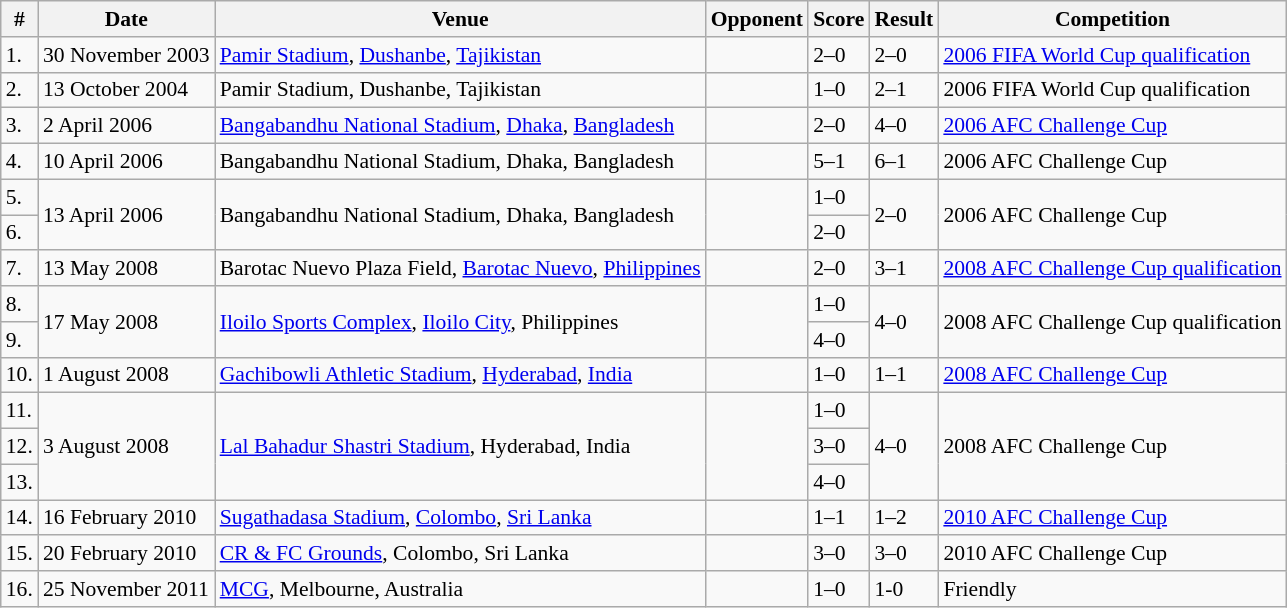<table class="wikitable collapsible collapsed" style="font-size:90%">
<tr>
<th>#</th>
<th>Date</th>
<th>Venue</th>
<th>Opponent</th>
<th>Score</th>
<th>Result</th>
<th>Competition</th>
</tr>
<tr>
<td>1.</td>
<td>30 November 2003</td>
<td><a href='#'>Pamir Stadium</a>, <a href='#'>Dushanbe</a>, <a href='#'>Tajikistan</a></td>
<td></td>
<td>2–0</td>
<td>2–0</td>
<td><a href='#'>2006 FIFA World Cup qualification</a></td>
</tr>
<tr>
<td>2.</td>
<td>13 October 2004</td>
<td>Pamir Stadium, Dushanbe, Tajikistan</td>
<td></td>
<td>1–0</td>
<td>2–1</td>
<td>2006 FIFA World Cup qualification</td>
</tr>
<tr>
<td>3.</td>
<td>2 April 2006</td>
<td><a href='#'>Bangabandhu National Stadium</a>, <a href='#'>Dhaka</a>, <a href='#'>Bangladesh</a></td>
<td></td>
<td>2–0</td>
<td>4–0</td>
<td><a href='#'>2006 AFC Challenge Cup</a></td>
</tr>
<tr>
<td>4.</td>
<td>10 April 2006</td>
<td>Bangabandhu National Stadium, Dhaka, Bangladesh</td>
<td></td>
<td>5–1</td>
<td>6–1</td>
<td>2006 AFC Challenge Cup</td>
</tr>
<tr>
<td>5.</td>
<td rowspan="2">13 April 2006</td>
<td rowspan="2">Bangabandhu National Stadium, Dhaka, Bangladesh</td>
<td rowspan="2"></td>
<td>1–0</td>
<td rowspan="2">2–0</td>
<td rowspan="2">2006 AFC Challenge Cup</td>
</tr>
<tr>
<td>6.</td>
<td>2–0</td>
</tr>
<tr>
<td>7.</td>
<td>13 May 2008</td>
<td>Barotac Nuevo Plaza Field, <a href='#'>Barotac Nuevo</a>, <a href='#'>Philippines</a></td>
<td></td>
<td>2–0</td>
<td>3–1</td>
<td><a href='#'>2008 AFC Challenge Cup qualification</a></td>
</tr>
<tr>
<td>8.</td>
<td rowspan="2">17 May 2008</td>
<td rowspan="2"><a href='#'>Iloilo Sports Complex</a>, <a href='#'>Iloilo City</a>, Philippines</td>
<td rowspan="2"></td>
<td>1–0</td>
<td rowspan="2">4–0</td>
<td rowspan="2">2008 AFC Challenge Cup qualification</td>
</tr>
<tr>
<td>9.</td>
<td>4–0</td>
</tr>
<tr>
<td>10.</td>
<td>1 August 2008</td>
<td><a href='#'>Gachibowli Athletic Stadium</a>, <a href='#'>Hyderabad</a>, <a href='#'>India</a></td>
<td></td>
<td>1–0</td>
<td>1–1</td>
<td><a href='#'>2008 AFC Challenge Cup</a></td>
</tr>
<tr>
<td>11.</td>
<td rowspan="3">3 August 2008</td>
<td rowspan="3"><a href='#'>Lal Bahadur Shastri Stadium</a>, Hyderabad, India</td>
<td rowspan="3"></td>
<td>1–0</td>
<td rowspan="3">4–0</td>
<td rowspan="3">2008 AFC Challenge Cup</td>
</tr>
<tr>
<td>12.</td>
<td>3–0</td>
</tr>
<tr>
<td>13.</td>
<td>4–0</td>
</tr>
<tr>
<td>14.</td>
<td>16 February 2010</td>
<td><a href='#'>Sugathadasa Stadium</a>, <a href='#'>Colombo</a>, <a href='#'>Sri Lanka</a></td>
<td></td>
<td>1–1</td>
<td>1–2</td>
<td><a href='#'>2010 AFC Challenge Cup</a></td>
</tr>
<tr>
<td>15.</td>
<td>20 February 2010</td>
<td><a href='#'>CR & FC Grounds</a>, Colombo, Sri Lanka</td>
<td></td>
<td>3–0</td>
<td>3–0</td>
<td>2010 AFC Challenge Cup</td>
</tr>
<tr>
<td>16.</td>
<td>25 November 2011</td>
<td><a href='#'>MCG</a>, Melbourne, Australia</td>
<td></td>
<td>1–0</td>
<td>1-0</td>
<td>Friendly</td>
</tr>
</table>
